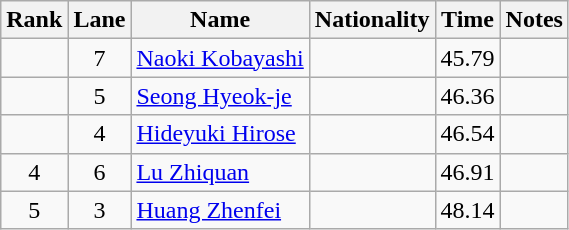<table class="wikitable sortable" style="text-align:center">
<tr>
<th>Rank</th>
<th>Lane</th>
<th>Name</th>
<th>Nationality</th>
<th>Time</th>
<th>Notes</th>
</tr>
<tr>
<td align=center></td>
<td>7</td>
<td align=left><a href='#'>Naoki Kobayashi</a></td>
<td align=left></td>
<td>45.79</td>
<td></td>
</tr>
<tr>
<td align=center></td>
<td>5</td>
<td align=left><a href='#'>Seong Hyeok-je</a></td>
<td align=left></td>
<td>46.36</td>
<td></td>
</tr>
<tr>
<td align=center></td>
<td>4</td>
<td align=left><a href='#'>Hideyuki Hirose</a></td>
<td align=left></td>
<td>46.54</td>
<td></td>
</tr>
<tr>
<td align=center>4</td>
<td>6</td>
<td align=left><a href='#'>Lu Zhiquan</a></td>
<td align=left></td>
<td>46.91</td>
<td></td>
</tr>
<tr>
<td align=center>5</td>
<td>3</td>
<td align=left><a href='#'>Huang Zhenfei</a></td>
<td align=left></td>
<td>48.14</td>
<td></td>
</tr>
</table>
